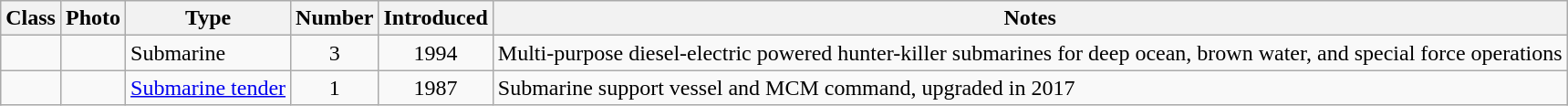<table class=wikitable>
<tr>
<th>Class</th>
<th>Photo</th>
<th>Type</th>
<th>Number</th>
<th>Introduced</th>
<th>Notes</th>
</tr>
<tr>
<td></td>
<td></td>
<td>Submarine</td>
<td style=text-align:center;>3</td>
<td style=text-align:center;>1994</td>
<td>Multi-purpose diesel-electric powered hunter-killer submarines for deep ocean, brown water, and special force operations</td>
</tr>
<tr>
<td></td>
<td></td>
<td class=nowrap><a href='#'>Submarine tender</a></td>
<td style=text-align:center;>1</td>
<td style=text-align:center;>1987</td>
<td>Submarine support vessel and MCM command, upgraded in 2017</td>
</tr>
</table>
